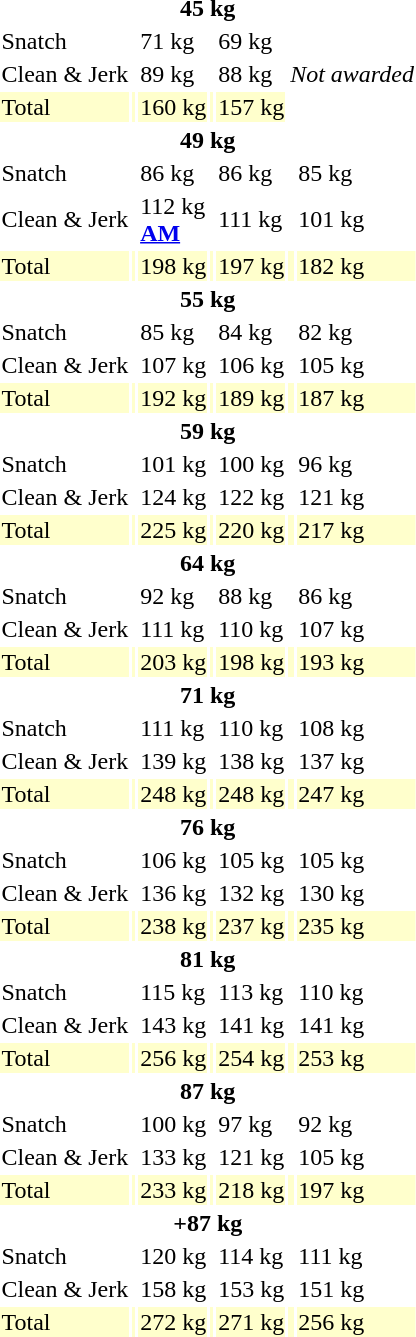<table>
<tr>
<th colspan=7>45 kg</th>
</tr>
<tr>
<td>Snatch</td>
<td></td>
<td>71 kg</td>
<td></td>
<td>69 kg</td>
<td rowspan=3 colspan=2 align=center><em>Not awarded</em></td>
</tr>
<tr>
<td>Clean & Jerk</td>
<td></td>
<td>89 kg</td>
<td></td>
<td>88 kg</td>
</tr>
<tr bgcolor=ffffcc>
<td>Total</td>
<td></td>
<td>160 kg</td>
<td></td>
<td>157 kg</td>
</tr>
<tr>
<th colspan=7>49 kg</th>
</tr>
<tr>
<td>Snatch</td>
<td></td>
<td>86 kg</td>
<td></td>
<td>86 kg</td>
<td></td>
<td>85 kg</td>
</tr>
<tr>
<td>Clean & Jerk</td>
<td></td>
<td>112 kg<br><strong><a href='#'>AM</a></strong></td>
<td></td>
<td>111 kg</td>
<td></td>
<td>101 kg</td>
</tr>
<tr bgcolor=ffffcc>
<td>Total</td>
<td></td>
<td>198 kg</td>
<td></td>
<td>197 kg</td>
<td></td>
<td>182 kg</td>
</tr>
<tr>
<th colspan=7>55 kg</th>
</tr>
<tr>
<td>Snatch</td>
<td></td>
<td>85 kg</td>
<td></td>
<td>84 kg</td>
<td></td>
<td>82 kg</td>
</tr>
<tr>
<td>Clean & Jerk</td>
<td></td>
<td>107 kg</td>
<td></td>
<td>106 kg</td>
<td></td>
<td>105 kg</td>
</tr>
<tr bgcolor=ffffcc>
<td>Total</td>
<td></td>
<td>192 kg</td>
<td></td>
<td>189 kg</td>
<td></td>
<td>187 kg</td>
</tr>
<tr>
<th colspan=7>59 kg</th>
</tr>
<tr>
<td>Snatch</td>
<td></td>
<td>101 kg</td>
<td></td>
<td>100 kg</td>
<td></td>
<td>96 kg</td>
</tr>
<tr>
<td>Clean & Jerk</td>
<td></td>
<td>124 kg</td>
<td></td>
<td>122 kg</td>
<td></td>
<td>121 kg</td>
</tr>
<tr bgcolor=ffffcc>
<td>Total</td>
<td></td>
<td>225 kg</td>
<td></td>
<td>220 kg</td>
<td></td>
<td>217 kg</td>
</tr>
<tr>
<th colspan=7>64 kg</th>
</tr>
<tr>
<td>Snatch</td>
<td></td>
<td>92 kg</td>
<td></td>
<td>88 kg</td>
<td></td>
<td>86 kg</td>
</tr>
<tr>
<td>Clean & Jerk</td>
<td></td>
<td>111 kg</td>
<td></td>
<td>110 kg</td>
<td></td>
<td>107 kg</td>
</tr>
<tr bgcolor=ffffcc>
<td>Total</td>
<td></td>
<td>203 kg</td>
<td></td>
<td>198 kg</td>
<td></td>
<td>193 kg</td>
</tr>
<tr>
<th colspan=7>71 kg</th>
</tr>
<tr>
<td>Snatch</td>
<td></td>
<td>111 kg</td>
<td></td>
<td>110 kg</td>
<td></td>
<td>108 kg</td>
</tr>
<tr>
<td>Clean & Jerk</td>
<td></td>
<td>139 kg</td>
<td></td>
<td>138 kg</td>
<td></td>
<td>137 kg</td>
</tr>
<tr bgcolor=ffffcc>
<td>Total</td>
<td></td>
<td>248 kg</td>
<td></td>
<td>248 kg</td>
<td></td>
<td>247 kg</td>
</tr>
<tr>
<th colspan=7>76 kg</th>
</tr>
<tr>
<td>Snatch</td>
<td></td>
<td>106 kg</td>
<td></td>
<td>105 kg</td>
<td></td>
<td>105 kg</td>
</tr>
<tr>
<td>Clean & Jerk</td>
<td></td>
<td>136 kg</td>
<td></td>
<td>132 kg</td>
<td></td>
<td>130 kg</td>
</tr>
<tr bgcolor=ffffcc>
<td>Total</td>
<td></td>
<td>238 kg</td>
<td></td>
<td>237 kg</td>
<td></td>
<td>235 kg</td>
</tr>
<tr>
<th colspan=7>81 kg</th>
</tr>
<tr>
<td>Snatch</td>
<td></td>
<td>115 kg</td>
<td></td>
<td>113 kg</td>
<td></td>
<td>110 kg</td>
</tr>
<tr>
<td>Clean & Jerk</td>
<td></td>
<td>143 kg</td>
<td></td>
<td>141 kg</td>
<td></td>
<td>141 kg</td>
</tr>
<tr bgcolor=ffffcc>
<td>Total</td>
<td></td>
<td>256 kg</td>
<td></td>
<td>254 kg</td>
<td></td>
<td>253 kg</td>
</tr>
<tr>
<th colspan=7>87 kg</th>
</tr>
<tr>
<td>Snatch</td>
<td></td>
<td>100 kg</td>
<td></td>
<td>97 kg</td>
<td></td>
<td>92 kg</td>
</tr>
<tr>
<td>Clean & Jerk</td>
<td></td>
<td>133 kg</td>
<td></td>
<td>121 kg</td>
<td></td>
<td>105 kg</td>
</tr>
<tr bgcolor=ffffcc>
<td>Total</td>
<td></td>
<td>233 kg</td>
<td></td>
<td>218 kg</td>
<td></td>
<td>197 kg</td>
</tr>
<tr>
<th colspan=7>+87 kg</th>
</tr>
<tr>
<td>Snatch</td>
<td></td>
<td>120 kg</td>
<td></td>
<td>114 kg</td>
<td></td>
<td>111 kg</td>
</tr>
<tr>
<td>Clean & Jerk</td>
<td></td>
<td>158 kg</td>
<td></td>
<td>153 kg</td>
<td></td>
<td>151 kg</td>
</tr>
<tr bgcolor=ffffcc>
<td>Total</td>
<td></td>
<td>272 kg</td>
<td></td>
<td>271 kg</td>
<td></td>
<td>256 kg</td>
</tr>
</table>
